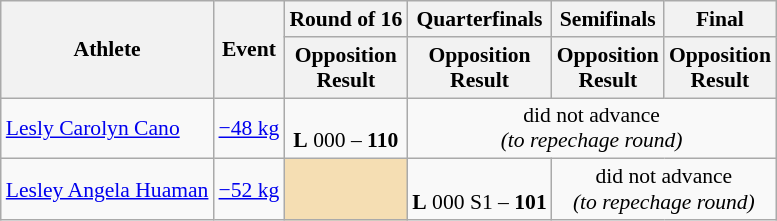<table class="wikitable" style="font-size:90%">
<tr>
<th rowspan="2">Athlete</th>
<th rowspan="2">Event</th>
<th>Round of 16</th>
<th>Quarterfinals</th>
<th>Semifinals</th>
<th>Final</th>
</tr>
<tr>
<th>Opposition<br>Result</th>
<th>Opposition<br>Result</th>
<th>Opposition<br>Result</th>
<th>Opposition<br>Result</th>
</tr>
<tr>
<td><a href='#'>Lesly Carolyn Cano</a></td>
<td><a href='#'>−48 kg</a></td>
<td align=center><br><strong>L</strong> 000 – <strong>110</strong></td>
<td align=center colspan="5">did not advance<br><em>(to repechage round)</em></td>
</tr>
<tr>
<td><a href='#'>Lesley Angela Huaman</a></td>
<td><a href='#'>−52 kg</a></td>
<td align="center" bgcolor=wheat></td>
<td align=center><br><strong>L</strong> 000 S1 – <strong>101</strong></td>
<td align=center colspan="5">did not advance<br><em>(to repechage round)</em></td>
</tr>
</table>
